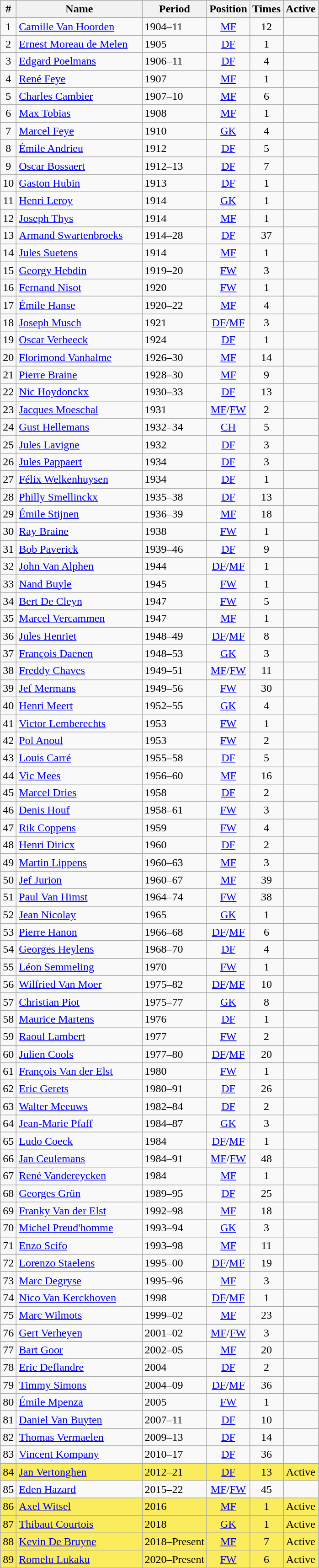<table class="wikitable sortable" style="text-align:center;">
<tr>
<th>#</th>
<th style="min-width:11em;">Name</th>
<th style="min-width:4.5em;">Period</th>
<th>Position</th>
<th>Times</th>
<th>Active</th>
</tr>
<tr>
<td>1</td>
<td style="text-align:left;"><a href='#'>Camille Van Hoorden</a></td>
<td style="text-align:left;">1904–11</td>
<td><a href='#'>MF</a></td>
<td>12</td>
<td></td>
</tr>
<tr>
<td>2</td>
<td style="text-align:left;"><a href='#'>Ernest Moreau de Melen</a></td>
<td style="text-align:left;">1905</td>
<td><a href='#'>DF</a></td>
<td>1</td>
<td></td>
</tr>
<tr>
<td>3</td>
<td style="text-align:left;"><a href='#'>Edgard Poelmans</a></td>
<td style="text-align:left;">1906–11</td>
<td><a href='#'>DF</a></td>
<td>4</td>
<td></td>
</tr>
<tr>
<td>4</td>
<td style="text-align:left;"><a href='#'>René Feye</a></td>
<td style="text-align:left;">1907</td>
<td><a href='#'>MF</a></td>
<td>1</td>
<td></td>
</tr>
<tr>
<td>5</td>
<td style="text-align:left;"><a href='#'>Charles Cambier</a></td>
<td style="text-align:left;">1907–10</td>
<td><a href='#'>MF</a></td>
<td>6</td>
<td></td>
</tr>
<tr>
<td>6</td>
<td style="text-align:left;"><a href='#'>Max Tobias</a></td>
<td style="text-align:left;">1908</td>
<td><a href='#'>MF</a></td>
<td>1</td>
<td></td>
</tr>
<tr>
<td>7</td>
<td style="text-align:left;"><a href='#'>Marcel Feye</a></td>
<td style="text-align:left;">1910</td>
<td><a href='#'>GK</a></td>
<td>4</td>
<td></td>
</tr>
<tr>
<td>8</td>
<td style="text-align:left;"><a href='#'>Émile Andrieu</a></td>
<td style="text-align:left;">1912</td>
<td><a href='#'>DF</a></td>
<td>5</td>
<td></td>
</tr>
<tr>
<td>9</td>
<td style="text-align:left;"><a href='#'>Oscar Bossaert</a></td>
<td style="text-align:left;">1912–13</td>
<td><a href='#'>DF</a></td>
<td>7</td>
<td></td>
</tr>
<tr>
<td>10</td>
<td style="text-align:left;"><a href='#'>Gaston Hubin</a></td>
<td style="text-align:left;">1913</td>
<td><a href='#'>DF</a></td>
<td>1</td>
<td></td>
</tr>
<tr>
<td>11</td>
<td style="text-align:left;"><a href='#'>Henri Leroy</a></td>
<td style="text-align:left;">1914</td>
<td><a href='#'>GK</a></td>
<td>1</td>
<td></td>
</tr>
<tr>
<td>12</td>
<td style="text-align:left;"><a href='#'>Joseph Thys</a></td>
<td style="text-align:left;">1914</td>
<td><a href='#'>MF</a></td>
<td>1</td>
<td></td>
</tr>
<tr>
<td>13</td>
<td style="text-align:left;"><a href='#'>Armand Swartenbroeks</a></td>
<td style="text-align:left;">1914–28</td>
<td><a href='#'>DF</a></td>
<td>37</td>
<td></td>
</tr>
<tr>
<td>14</td>
<td style="text-align:left;"><a href='#'>Jules Suetens</a></td>
<td style="text-align:left;">1914</td>
<td><a href='#'>MF</a></td>
<td>1</td>
<td></td>
</tr>
<tr>
<td>15</td>
<td style="text-align:left;"><a href='#'>Georgy Hebdin</a></td>
<td style="text-align:left;">1919–20</td>
<td><a href='#'>FW</a></td>
<td>3</td>
<td></td>
</tr>
<tr>
<td>16</td>
<td style="text-align:left;"><a href='#'>Fernand Nisot</a></td>
<td style="text-align:left;">1920</td>
<td><a href='#'>FW</a></td>
<td>1</td>
<td></td>
</tr>
<tr>
<td>17</td>
<td style="text-align:left;"><a href='#'>Émile Hanse</a></td>
<td style="text-align:left;">1920–22</td>
<td><a href='#'>MF</a></td>
<td>4</td>
<td></td>
</tr>
<tr>
<td>18</td>
<td style="text-align:left;"><a href='#'>Joseph Musch</a></td>
<td style="text-align:left;">1921</td>
<td><a href='#'>DF</a>/<a href='#'>MF</a></td>
<td>3</td>
<td></td>
</tr>
<tr>
<td>19</td>
<td style="text-align:left;"><a href='#'>Oscar Verbeeck</a></td>
<td style="text-align:left;">1924</td>
<td><a href='#'>DF</a></td>
<td>1</td>
<td></td>
</tr>
<tr>
<td>20</td>
<td style="text-align:left;"><a href='#'>Florimond Vanhalme</a></td>
<td style="text-align:left;">1926–30</td>
<td><a href='#'>MF</a></td>
<td>14</td>
<td></td>
</tr>
<tr>
<td>21</td>
<td style="text-align:left;"><a href='#'>Pierre Braine</a></td>
<td style="text-align:left;">1928–30</td>
<td><a href='#'>MF</a></td>
<td>9</td>
<td></td>
</tr>
<tr>
<td>22</td>
<td style="text-align:left;"><a href='#'>Nic Hoydonckx</a></td>
<td style="text-align:left;">1930–33</td>
<td><a href='#'>DF</a></td>
<td>13</td>
<td></td>
</tr>
<tr>
<td>23</td>
<td style="text-align:left;"><a href='#'>Jacques Moeschal</a></td>
<td style="text-align:left;">1931</td>
<td><a href='#'>MF</a>/<a href='#'>FW</a></td>
<td>2</td>
<td></td>
</tr>
<tr>
<td>24</td>
<td style="text-align:left;"><a href='#'>Gust Hellemans</a></td>
<td style="text-align:left;">1932–34</td>
<td><a href='#'>CH</a></td>
<td>5</td>
<td></td>
</tr>
<tr>
<td>25</td>
<td style="text-align:left;"><a href='#'>Jules Lavigne</a></td>
<td style="text-align:left;">1932</td>
<td><a href='#'>DF</a></td>
<td>3</td>
<td></td>
</tr>
<tr>
<td>26</td>
<td style="text-align:left;"><a href='#'>Jules Pappaert</a></td>
<td style="text-align:left;">1934</td>
<td><a href='#'>DF</a></td>
<td>3</td>
<td></td>
</tr>
<tr>
<td>27</td>
<td style="text-align:left;"><a href='#'>Félix Welkenhuysen</a></td>
<td style="text-align:left;">1934</td>
<td><a href='#'>DF</a></td>
<td>1</td>
<td></td>
</tr>
<tr>
<td>28</td>
<td style="text-align:left;"><a href='#'>Philly Smellinckx</a></td>
<td style="text-align:left;">1935–38</td>
<td><a href='#'>DF</a></td>
<td>13</td>
<td></td>
</tr>
<tr>
<td>29</td>
<td style="text-align:left;"><a href='#'>Émile Stijnen</a></td>
<td style="text-align:left;">1936–39</td>
<td><a href='#'>MF</a></td>
<td>18</td>
<td></td>
</tr>
<tr>
<td>30</td>
<td style="text-align:left;"><a href='#'>Ray Braine</a></td>
<td style="text-align:left;">1938</td>
<td><a href='#'>FW</a></td>
<td>1</td>
<td></td>
</tr>
<tr>
<td>31</td>
<td style="text-align:left;"><a href='#'>Bob Paverick</a></td>
<td style="text-align:left;">1939–46</td>
<td><a href='#'>DF</a></td>
<td>9</td>
<td></td>
</tr>
<tr>
<td>32</td>
<td style="text-align:left;"><a href='#'>John Van Alphen</a></td>
<td style="text-align:left;">1944</td>
<td><a href='#'>DF</a>/<a href='#'>MF</a></td>
<td>1</td>
<td></td>
</tr>
<tr>
<td>33</td>
<td style="text-align:left;"><a href='#'>Nand Buyle</a></td>
<td style="text-align:left;">1945</td>
<td><a href='#'>FW</a></td>
<td>1</td>
<td></td>
</tr>
<tr>
<td>34</td>
<td style="text-align:left;"><a href='#'>Bert De Cleyn</a></td>
<td style="text-align:left;">1947</td>
<td><a href='#'>FW</a></td>
<td>5</td>
<td></td>
</tr>
<tr>
<td>35</td>
<td style="text-align:left;"><a href='#'>Marcel Vercammen</a></td>
<td style="text-align:left;">1947</td>
<td><a href='#'>MF</a></td>
<td>1</td>
<td></td>
</tr>
<tr>
<td>36</td>
<td style="text-align:left;"><a href='#'>Jules Henriet</a></td>
<td style="text-align:left;">1948–49</td>
<td><a href='#'>DF</a>/<a href='#'>MF</a></td>
<td>8</td>
<td></td>
</tr>
<tr>
<td>37</td>
<td style="text-align:left;"><a href='#'>François Daenen</a></td>
<td style="text-align:left;">1948–53</td>
<td><a href='#'>GK</a></td>
<td>3</td>
<td></td>
</tr>
<tr>
<td>38</td>
<td style="text-align:left;"><a href='#'>Freddy Chaves</a></td>
<td style="text-align:left;">1949–51</td>
<td><a href='#'>MF</a>/<a href='#'>FW</a></td>
<td>11</td>
<td></td>
</tr>
<tr>
<td>39</td>
<td style="text-align:left;"><a href='#'>Jef Mermans</a></td>
<td style="text-align:left;">1949–56</td>
<td><a href='#'>FW</a></td>
<td>30</td>
<td></td>
</tr>
<tr>
<td>40</td>
<td style="text-align:left;"><a href='#'>Henri Meert</a></td>
<td style="text-align:left;">1952–55</td>
<td><a href='#'>GK</a></td>
<td>4</td>
<td></td>
</tr>
<tr>
<td>41</td>
<td style="text-align:left;"><a href='#'>Victor Lemberechts</a></td>
<td style="text-align:left;">1953</td>
<td><a href='#'>FW</a></td>
<td>1</td>
<td></td>
</tr>
<tr>
<td>42</td>
<td style="text-align:left;"><a href='#'>Pol Anoul</a></td>
<td style="text-align:left;">1953</td>
<td><a href='#'>FW</a></td>
<td>2</td>
<td></td>
</tr>
<tr>
<td>43</td>
<td style="text-align:left;"><a href='#'>Louis Carré</a></td>
<td style="text-align:left;">1955–58</td>
<td><a href='#'>DF</a></td>
<td>5</td>
<td></td>
</tr>
<tr>
<td>44</td>
<td style="text-align:left;"><a href='#'>Vic Mees</a></td>
<td style="text-align:left;">1956–60</td>
<td><a href='#'>MF</a></td>
<td>16</td>
<td></td>
</tr>
<tr>
<td>45</td>
<td style="text-align:left;"><a href='#'>Marcel Dries</a></td>
<td style="text-align:left;">1958</td>
<td><a href='#'>DF</a></td>
<td>2</td>
<td></td>
</tr>
<tr>
<td>46</td>
<td style="text-align:left;"><a href='#'>Denis Houf</a></td>
<td style="text-align:left;">1958–61</td>
<td><a href='#'>FW</a></td>
<td>3</td>
<td></td>
</tr>
<tr>
<td>47</td>
<td style="text-align:left;"><a href='#'>Rik Coppens</a></td>
<td style="text-align:left;">1959</td>
<td><a href='#'>FW</a></td>
<td>4</td>
<td></td>
</tr>
<tr>
<td>48</td>
<td style="text-align:left;"><a href='#'>Henri Diricx</a></td>
<td style="text-align:left;">1960</td>
<td><a href='#'>DF</a></td>
<td>2</td>
<td></td>
</tr>
<tr>
<td>49</td>
<td style="text-align:left;"><a href='#'>Martin Lippens</a></td>
<td style="text-align:left;">1960–63</td>
<td><a href='#'>MF</a></td>
<td>3</td>
<td></td>
</tr>
<tr>
<td>50</td>
<td style="text-align:left;"><a href='#'>Jef Jurion</a></td>
<td style="text-align:left;">1960–67</td>
<td><a href='#'>MF</a></td>
<td>39</td>
<td></td>
</tr>
<tr>
<td>51</td>
<td style="text-align:left;"><a href='#'>Paul Van Himst</a></td>
<td style="text-align:left;">1964–74</td>
<td><a href='#'>FW</a></td>
<td>38</td>
<td></td>
</tr>
<tr>
<td>52</td>
<td style="text-align:left;"><a href='#'>Jean Nicolay</a></td>
<td style="text-align:left;">1965</td>
<td><a href='#'>GK</a></td>
<td>1</td>
<td></td>
</tr>
<tr>
<td>53</td>
<td style="text-align:left;"><a href='#'>Pierre Hanon</a></td>
<td style="text-align:left;">1966–68</td>
<td><a href='#'>DF</a>/<a href='#'>MF</a></td>
<td>6</td>
<td></td>
</tr>
<tr>
<td>54</td>
<td style="text-align:left;"><a href='#'>Georges Heylens</a></td>
<td style="text-align:left;">1968–70</td>
<td><a href='#'>DF</a></td>
<td>4</td>
<td></td>
</tr>
<tr>
<td>55</td>
<td style="text-align:left;"><a href='#'>Léon Semmeling</a></td>
<td style="text-align:left;">1970</td>
<td><a href='#'>FW</a></td>
<td>1</td>
<td></td>
</tr>
<tr>
<td>56</td>
<td style="text-align:left;"><a href='#'>Wilfried Van Moer</a></td>
<td style="text-align:left;">1975–82</td>
<td><a href='#'>DF</a>/<a href='#'>MF</a></td>
<td>10</td>
<td></td>
</tr>
<tr>
<td>57</td>
<td style="text-align:left;"><a href='#'>Christian Piot</a></td>
<td style="text-align:left;">1975–77</td>
<td><a href='#'>GK</a></td>
<td>8</td>
<td></td>
</tr>
<tr>
<td>58</td>
<td style="text-align:left;"><a href='#'>Maurice Martens</a></td>
<td style="text-align:left;">1976</td>
<td><a href='#'>DF</a></td>
<td>1</td>
<td></td>
</tr>
<tr>
<td>59</td>
<td style="text-align:left;"><a href='#'>Raoul Lambert</a></td>
<td style="text-align:left;">1977</td>
<td><a href='#'>FW</a></td>
<td>2</td>
<td></td>
</tr>
<tr>
<td>60</td>
<td style="text-align:left;"><a href='#'>Julien Cools</a></td>
<td style="text-align:left;">1977–80</td>
<td><a href='#'>DF</a>/<a href='#'>MF</a></td>
<td>20</td>
<td></td>
</tr>
<tr>
<td>61</td>
<td style="text-align:left;"><a href='#'>François Van der Elst</a></td>
<td style="text-align:left;">1980</td>
<td><a href='#'>FW</a></td>
<td>1</td>
<td></td>
</tr>
<tr>
<td>62</td>
<td style="text-align:left;"><a href='#'>Eric Gerets</a></td>
<td style="text-align:left;">1980–91</td>
<td><a href='#'>DF</a></td>
<td>26</td>
<td></td>
</tr>
<tr>
<td>63</td>
<td style="text-align:left;"><a href='#'>Walter Meeuws</a></td>
<td style="text-align:left;">1982–84</td>
<td><a href='#'>DF</a></td>
<td>2</td>
<td></td>
</tr>
<tr>
<td>64</td>
<td style="text-align:left;"><a href='#'>Jean-Marie Pfaff</a></td>
<td style="text-align:left;">1984–87</td>
<td><a href='#'>GK</a></td>
<td>3</td>
<td></td>
</tr>
<tr>
<td>65</td>
<td style="text-align:left;"><a href='#'>Ludo Coeck</a></td>
<td style="text-align:left;">1984</td>
<td><a href='#'>DF</a>/<a href='#'>MF</a></td>
<td>1</td>
<td></td>
</tr>
<tr>
<td>66</td>
<td style="text-align:left;"><a href='#'>Jan Ceulemans</a></td>
<td style="text-align:left;">1984–91</td>
<td><a href='#'>MF</a>/<a href='#'>FW</a></td>
<td>48</td>
<td></td>
</tr>
<tr>
<td>67</td>
<td style="text-align:left;"><a href='#'>René Vandereycken</a></td>
<td style="text-align:left;">1984</td>
<td><a href='#'>MF</a></td>
<td>1</td>
<td></td>
</tr>
<tr>
<td>68</td>
<td style="text-align:left;"><a href='#'>Georges Grün</a></td>
<td style="text-align:left;">1989–95</td>
<td><a href='#'>DF</a></td>
<td>25</td>
<td></td>
</tr>
<tr>
<td>69</td>
<td style="text-align:left;"><a href='#'>Franky Van der Elst</a></td>
<td style="text-align:left;">1992–98</td>
<td><a href='#'>MF</a></td>
<td>18</td>
<td></td>
</tr>
<tr>
<td>70</td>
<td style="text-align:left;"><a href='#'>Michel Preud'homme</a></td>
<td style="text-align:left;">1993–94</td>
<td><a href='#'>GK</a></td>
<td>3</td>
<td></td>
</tr>
<tr>
<td>71</td>
<td style="text-align:left;"><a href='#'>Enzo Scifo</a></td>
<td style="text-align:left;">1993–98</td>
<td><a href='#'>MF</a></td>
<td>11</td>
<td></td>
</tr>
<tr>
<td>72</td>
<td style="text-align:left;"><a href='#'>Lorenzo Staelens</a></td>
<td style="text-align:left;">1995–00</td>
<td><a href='#'>DF</a>/<a href='#'>MF</a></td>
<td>19</td>
<td></td>
</tr>
<tr>
<td>73</td>
<td style="text-align:left;"><a href='#'>Marc Degryse</a></td>
<td style="text-align:left;">1995–96</td>
<td><a href='#'>MF</a></td>
<td>3</td>
<td></td>
</tr>
<tr>
<td>74</td>
<td style="text-align:left;"><a href='#'>Nico Van Kerckhoven</a></td>
<td style="text-align:left;">1998</td>
<td><a href='#'>DF</a>/<a href='#'>MF</a></td>
<td>1</td>
<td></td>
</tr>
<tr>
<td>75</td>
<td style="text-align:left;"><a href='#'>Marc Wilmots</a></td>
<td style="text-align:left;">1999–02</td>
<td><a href='#'>MF</a></td>
<td>23</td>
<td></td>
</tr>
<tr>
<td>76</td>
<td style="text-align:left;"><a href='#'>Gert Verheyen</a></td>
<td style="text-align:left;">2001–02</td>
<td><a href='#'>MF</a>/<a href='#'>FW</a></td>
<td>3</td>
<td></td>
</tr>
<tr>
<td>77</td>
<td style="text-align:left;"><a href='#'>Bart Goor</a></td>
<td style="text-align:left;">2002–05</td>
<td><a href='#'>MF</a></td>
<td>20</td>
<td></td>
</tr>
<tr>
<td>78</td>
<td style="text-align:left;"><a href='#'>Eric Deflandre</a></td>
<td style="text-align:left;">2004</td>
<td><a href='#'>DF</a></td>
<td>2</td>
<td></td>
</tr>
<tr>
<td>79</td>
<td style="text-align:left;"><a href='#'>Timmy Simons</a></td>
<td style="text-align:left;">2004–09</td>
<td><a href='#'>DF</a>/<a href='#'>MF</a></td>
<td>36</td>
<td></td>
</tr>
<tr>
<td>80</td>
<td style="text-align:left;"><a href='#'>Émile Mpenza</a></td>
<td style="text-align:left;">2005</td>
<td><a href='#'>FW</a></td>
<td>1</td>
<td></td>
</tr>
<tr>
<td>81</td>
<td style="text-align:left;"><a href='#'>Daniel Van Buyten</a></td>
<td style="text-align:left;">2007–11</td>
<td><a href='#'>DF</a></td>
<td>10</td>
<td></td>
</tr>
<tr>
<td>82</td>
<td style="text-align:left;"><a href='#'>Thomas Vermaelen</a></td>
<td style="text-align:left;">2009–13</td>
<td><a href='#'>DF</a></td>
<td>14</td>
<td></td>
</tr>
<tr>
<td>83</td>
<td style="text-align:left;"><a href='#'>Vincent Kompany</a></td>
<td style="text-align:left;">2010–17</td>
<td><a href='#'>DF</a></td>
<td>36</td>
<td></td>
</tr>
<tr style="background:#fbec5d;">
<td>84</td>
<td style="text-align:left;"><a href='#'>Jan Vertonghen</a></td>
<td style="text-align:left;">2012–21</td>
<td><a href='#'>DF</a></td>
<td>13</td>
<td>Active</td>
</tr>
<tr>
<td>85</td>
<td style="text-align:left;"><a href='#'>Eden Hazard</a></td>
<td style="text-align:left;">2015–22</td>
<td><a href='#'>MF</a>/<a href='#'>FW</a></td>
<td>45</td>
<td></td>
</tr>
<tr style="background:#fbec5d;">
<td>86</td>
<td style="text-align:left;"><a href='#'>Axel Witsel</a></td>
<td style="text-align:left;">2016</td>
<td><a href='#'>MF</a></td>
<td>1</td>
<td>Active</td>
</tr>
<tr style="background:#fbec5d;">
<td>87</td>
<td style="text-align:left;"><a href='#'>Thibaut Courtois</a></td>
<td style="text-align:left;">2018</td>
<td><a href='#'>GK</a></td>
<td>1</td>
<td>Active</td>
</tr>
<tr style="background:#fbec5d;">
<td>88</td>
<td style="text-align:left;"><a href='#'>Kevin De Bruyne</a></td>
<td style="text-align:left;">2018–Present</td>
<td><a href='#'>MF</a></td>
<td>7</td>
<td>Active</td>
</tr>
<tr style="background:#fbec5d;">
<td>89</td>
<td style="text-align:left;"><a href='#'>Romelu Lukaku</a></td>
<td style="text-align:left;">2020–Present</td>
<td><a href='#'>FW</a></td>
<td>6</td>
<td>Active</td>
</tr>
</table>
